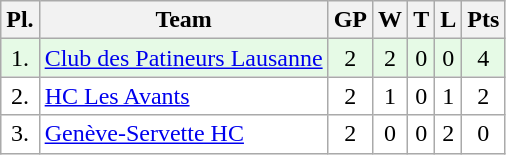<table class="wikitable">
<tr>
<th>Pl.</th>
<th>Team</th>
<th>GP</th>
<th>W</th>
<th>T</th>
<th>L</th>
<th>Pts</th>
</tr>
<tr align="center " bgcolor="#e6fae6">
<td>1.</td>
<td align="left"><a href='#'>Club des Patineurs Lausanne</a></td>
<td>2</td>
<td>2</td>
<td>0</td>
<td>0</td>
<td>4</td>
</tr>
<tr align="center "  bgcolor="#FFFFFF">
<td>2.</td>
<td align="left"><a href='#'>HC Les Avants</a></td>
<td>2</td>
<td>1</td>
<td>0</td>
<td>1</td>
<td>2</td>
</tr>
<tr align="center " bgcolor="#FFFFFF">
<td>3.</td>
<td align="left"><a href='#'>Genève-Servette HC</a></td>
<td>2</td>
<td>0</td>
<td>0</td>
<td>2</td>
<td>0</td>
</tr>
</table>
